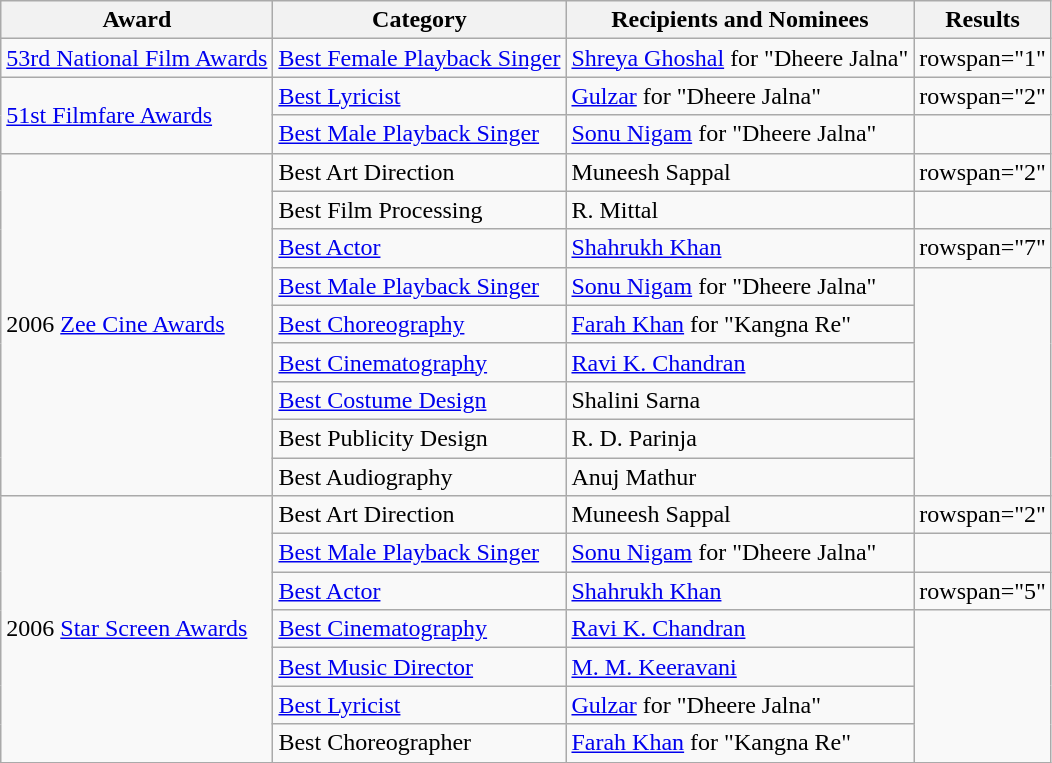<table class="wikitable plainrowheaders sortable">
<tr>
<th>Award</th>
<th>Category</th>
<th>Recipients and Nominees</th>
<th>Results</th>
</tr>
<tr>
<td><a href='#'>53rd National Film Awards</a></td>
<td><a href='#'>Best Female Playback Singer</a></td>
<td><a href='#'>Shreya Ghoshal</a> for "Dheere Jalna"</td>
<td>rowspan="1" </td>
</tr>
<tr>
<td rowspan="2"><a href='#'>51st Filmfare Awards</a></td>
<td><a href='#'>Best Lyricist</a></td>
<td><a href='#'>Gulzar</a> for "Dheere Jalna"</td>
<td>rowspan="2" </td>
</tr>
<tr>
<td><a href='#'>Best Male Playback Singer</a></td>
<td><a href='#'>Sonu Nigam</a> for "Dheere Jalna"</td>
</tr>
<tr>
<td rowspan="9">2006 <a href='#'>Zee Cine Awards</a></td>
<td>Best Art Direction</td>
<td>Muneesh Sappal</td>
<td>rowspan="2" </td>
</tr>
<tr>
<td>Best Film Processing</td>
<td>R. Mittal</td>
</tr>
<tr>
<td><a href='#'>Best Actor</a></td>
<td><a href='#'>Shahrukh Khan</a></td>
<td>rowspan="7" </td>
</tr>
<tr>
<td><a href='#'>Best Male Playback Singer</a></td>
<td><a href='#'>Sonu Nigam</a> for "Dheere Jalna"</td>
</tr>
<tr>
<td><a href='#'>Best Choreography</a></td>
<td><a href='#'>Farah Khan</a> for "Kangna Re"</td>
</tr>
<tr>
<td><a href='#'>Best Cinematography</a></td>
<td><a href='#'>Ravi K. Chandran</a></td>
</tr>
<tr>
<td><a href='#'>Best Costume Design</a></td>
<td>Shalini Sarna</td>
</tr>
<tr>
<td>Best Publicity Design</td>
<td>R. D. Parinja</td>
</tr>
<tr>
<td>Best Audiography</td>
<td>Anuj Mathur</td>
</tr>
<tr>
<td rowspan="7">2006 <a href='#'>Star Screen Awards</a></td>
<td>Best Art Direction</td>
<td>Muneesh Sappal</td>
<td>rowspan="2" </td>
</tr>
<tr>
<td><a href='#'>Best Male Playback Singer</a></td>
<td><a href='#'>Sonu Nigam</a> for "Dheere Jalna"</td>
</tr>
<tr>
<td><a href='#'>Best Actor</a></td>
<td><a href='#'>Shahrukh Khan</a></td>
<td>rowspan="5" </td>
</tr>
<tr>
<td><a href='#'>Best Cinematography</a></td>
<td><a href='#'>Ravi K. Chandran</a></td>
</tr>
<tr>
<td><a href='#'>Best Music Director</a></td>
<td><a href='#'>M. M. Keeravani</a></td>
</tr>
<tr>
<td><a href='#'>Best Lyricist</a></td>
<td><a href='#'>Gulzar</a> for "Dheere Jalna"</td>
</tr>
<tr>
<td>Best Choreographer</td>
<td><a href='#'>Farah Khan</a> for "Kangna Re"</td>
</tr>
</table>
